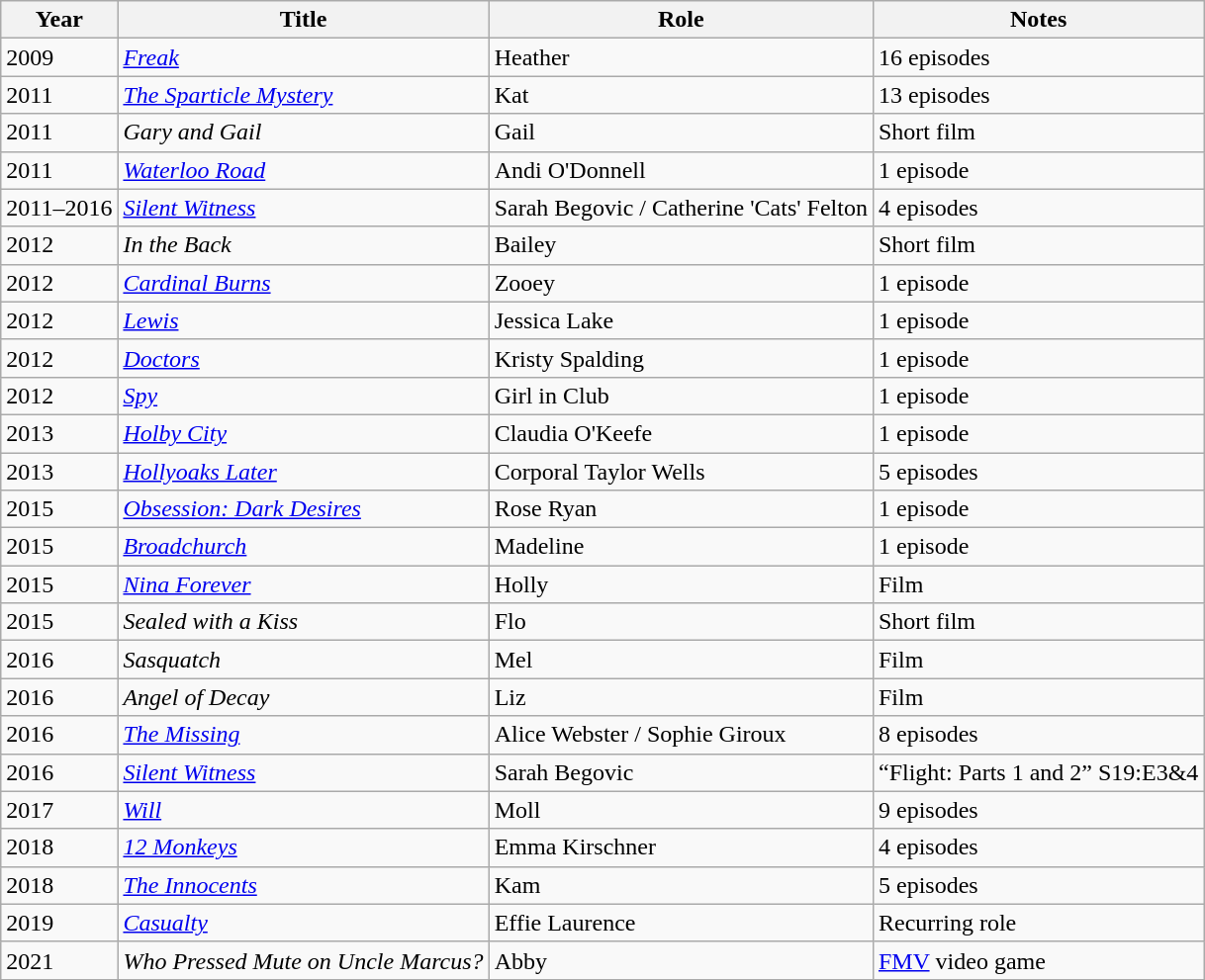<table class="wikitable">
<tr>
<th>Year</th>
<th>Title</th>
<th>Role</th>
<th>Notes</th>
</tr>
<tr>
<td>2009</td>
<td><em><a href='#'>Freak</a></em></td>
<td>Heather</td>
<td>16 episodes</td>
</tr>
<tr>
<td>2011</td>
<td><em><a href='#'>The Sparticle Mystery</a></em></td>
<td>Kat</td>
<td>13 episodes</td>
</tr>
<tr>
<td>2011</td>
<td><em>Gary and Gail</em></td>
<td>Gail</td>
<td>Short film</td>
</tr>
<tr>
<td>2011</td>
<td><em><a href='#'>Waterloo Road</a></em></td>
<td>Andi O'Donnell</td>
<td>1 episode</td>
</tr>
<tr>
<td>2011–2016</td>
<td><em><a href='#'>Silent Witness</a></em></td>
<td>Sarah Begovic / Catherine 'Cats' Felton</td>
<td>4 episodes</td>
</tr>
<tr>
<td>2012</td>
<td><em>In the Back</em></td>
<td>Bailey</td>
<td>Short film</td>
</tr>
<tr>
<td>2012</td>
<td><em><a href='#'>Cardinal Burns</a></em></td>
<td>Zooey</td>
<td>1 episode</td>
</tr>
<tr>
<td>2012</td>
<td><em><a href='#'>Lewis</a></em></td>
<td>Jessica Lake</td>
<td>1 episode</td>
</tr>
<tr>
<td>2012</td>
<td><em><a href='#'>Doctors</a></em></td>
<td>Kristy Spalding</td>
<td>1 episode</td>
</tr>
<tr>
<td>2012</td>
<td><em><a href='#'>Spy</a></em></td>
<td>Girl in Club</td>
<td>1 episode</td>
</tr>
<tr>
<td>2013</td>
<td><em><a href='#'>Holby City</a></em></td>
<td>Claudia O'Keefe</td>
<td>1 episode</td>
</tr>
<tr>
<td>2013</td>
<td><em><a href='#'>Hollyoaks Later</a></em></td>
<td>Corporal Taylor Wells</td>
<td>5 episodes</td>
</tr>
<tr>
<td>2015</td>
<td><em><a href='#'>Obsession: Dark Desires</a></em></td>
<td>Rose Ryan</td>
<td>1 episode</td>
</tr>
<tr>
<td>2015</td>
<td><em><a href='#'>Broadchurch</a></em></td>
<td>Madeline</td>
<td>1 episode</td>
</tr>
<tr>
<td>2015</td>
<td><em><a href='#'>Nina Forever</a></em></td>
<td>Holly</td>
<td>Film</td>
</tr>
<tr>
<td>2015</td>
<td><em>Sealed with a Kiss</em></td>
<td>Flo</td>
<td>Short film</td>
</tr>
<tr>
<td>2016</td>
<td><em>Sasquatch</em></td>
<td>Mel</td>
<td>Film</td>
</tr>
<tr>
<td>2016</td>
<td><em>Angel of Decay</em></td>
<td>Liz</td>
<td>Film</td>
</tr>
<tr>
<td>2016</td>
<td><em><a href='#'>The Missing</a></em></td>
<td>Alice Webster / Sophie Giroux</td>
<td>8 episodes</td>
</tr>
<tr>
<td>2016</td>
<td><em><a href='#'>Silent Witness</a></em></td>
<td>Sarah Begovic</td>
<td>“Flight: Parts 1 and 2” S19:E3&4</td>
</tr>
<tr>
<td>2017</td>
<td><em><a href='#'>Will</a></em></td>
<td>Moll</td>
<td>9 episodes</td>
</tr>
<tr>
<td>2018</td>
<td><em><a href='#'>12 Monkeys</a></em></td>
<td>Emma Kirschner</td>
<td>4 episodes</td>
</tr>
<tr>
<td>2018</td>
<td><em><a href='#'>The Innocents</a></em></td>
<td>Kam</td>
<td>5 episodes</td>
</tr>
<tr>
<td>2019</td>
<td><em><a href='#'>Casualty</a></em></td>
<td>Effie Laurence</td>
<td>Recurring role</td>
</tr>
<tr>
<td>2021</td>
<td><em>Who Pressed Mute on Uncle Marcus?</em></td>
<td>Abby</td>
<td><a href='#'>FMV</a> video game</td>
</tr>
</table>
